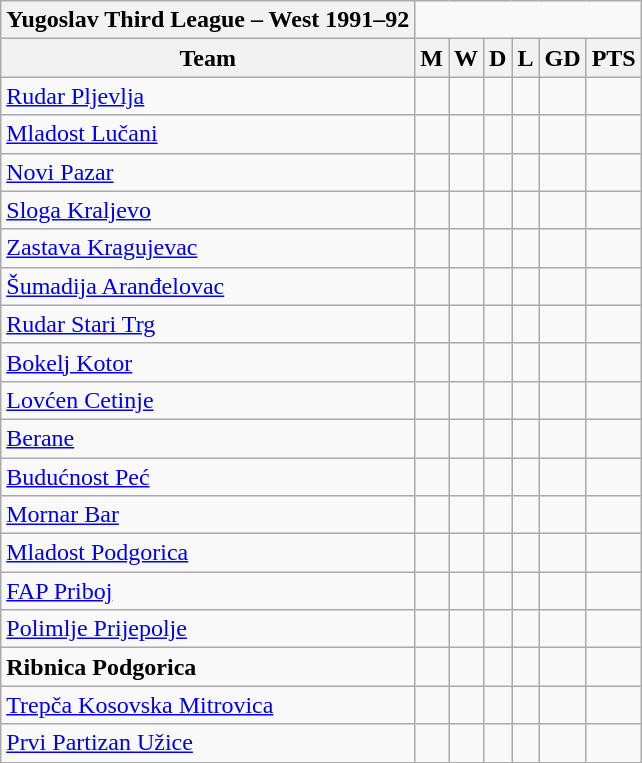<table class="wikitable mw-collapsible mw-collapsed">
<tr>
<th>Yugoslav Third League – West 1991–92</th>
</tr>
<tr>
<th>Team</th>
<th>M</th>
<th>W</th>
<th>D</th>
<th>L</th>
<th>GD</th>
<th>PTS</th>
</tr>
<tr>
<td><a href='#'>Rudar Pljevlja</a></td>
<td></td>
<td></td>
<td></td>
<td></td>
<td></td>
<td></td>
</tr>
<tr>
<td><a href='#'>Mladost Lučani</a></td>
<td></td>
<td></td>
<td></td>
<td></td>
<td></td>
<td></td>
</tr>
<tr>
<td><a href='#'>Novi Pazar</a></td>
<td></td>
<td></td>
<td></td>
<td></td>
<td></td>
<td></td>
</tr>
<tr>
<td><a href='#'>Sloga Kraljevo</a></td>
<td></td>
<td></td>
<td></td>
<td></td>
<td></td>
<td></td>
</tr>
<tr>
<td><a href='#'>Zastava Kragujevac</a></td>
<td></td>
<td></td>
<td></td>
<td></td>
<td></td>
<td></td>
</tr>
<tr>
<td><a href='#'>Šumadija Aranđelovac</a></td>
<td></td>
<td></td>
<td></td>
<td></td>
<td></td>
<td></td>
</tr>
<tr>
<td><a href='#'>Rudar Stari Trg</a></td>
<td></td>
<td></td>
<td></td>
<td></td>
<td></td>
<td></td>
</tr>
<tr>
<td><a href='#'>Bokelj Kotor</a></td>
<td></td>
<td></td>
<td></td>
<td></td>
<td></td>
<td></td>
</tr>
<tr>
<td><a href='#'>Lovćen Cetinje</a></td>
<td></td>
<td></td>
<td></td>
<td></td>
<td></td>
<td></td>
</tr>
<tr>
<td><a href='#'>Berane</a></td>
<td></td>
<td></td>
<td></td>
<td></td>
<td></td>
<td></td>
</tr>
<tr>
<td><a href='#'>Budućnost Peć</a></td>
<td></td>
<td></td>
<td></td>
<td></td>
<td></td>
<td></td>
</tr>
<tr>
<td><a href='#'>Mornar Bar</a></td>
<td></td>
<td></td>
<td></td>
<td></td>
<td></td>
<td></td>
</tr>
<tr>
<td><a href='#'>Mladost Podgorica</a></td>
<td></td>
<td></td>
<td></td>
<td></td>
<td></td>
<td></td>
</tr>
<tr>
<td><a href='#'>FAP Priboj</a></td>
<td></td>
<td></td>
<td></td>
<td></td>
<td></td>
<td></td>
</tr>
<tr>
<td><a href='#'>Polimlje Prijepolje</a></td>
<td></td>
<td></td>
<td></td>
<td></td>
<td></td>
<td></td>
</tr>
<tr>
<td><strong>Ribnica Podgorica</strong></td>
<td></td>
<td></td>
<td></td>
<td></td>
<td></td>
<td></td>
</tr>
<tr>
<td><a href='#'>Trepča Kosovska Mitrovica</a></td>
<td></td>
<td></td>
<td></td>
<td></td>
<td></td>
<td></td>
</tr>
<tr>
<td><a href='#'>Prvi Partizan Užice</a></td>
<td></td>
<td></td>
<td></td>
<td></td>
<td></td>
<td></td>
</tr>
</table>
